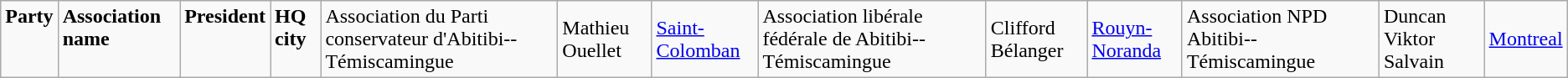<table class="wikitable">
<tr>
<td colspan="2" rowspan="1" align="left" valign="top"><strong>Party</strong></td>
<td valign="top"><strong>Association name</strong></td>
<td valign="top"><strong>President</strong></td>
<td valign="top"><strong>HQ city </strong><br></td>
<td>Association du Parti conservateur d'Abitibi--Témiscamingue</td>
<td>Mathieu Ouellet</td>
<td><a href='#'>Saint-Colomban</a><br></td>
<td>Association libérale fédérale de Abitibi--Témiscamingue</td>
<td>Clifford Bélanger</td>
<td><a href='#'>Rouyn-Noranda</a><br></td>
<td>Association NPD Abitibi--Témiscamingue</td>
<td>Duncan Viktor Salvain</td>
<td><a href='#'>Montreal</a></td>
</tr>
</table>
